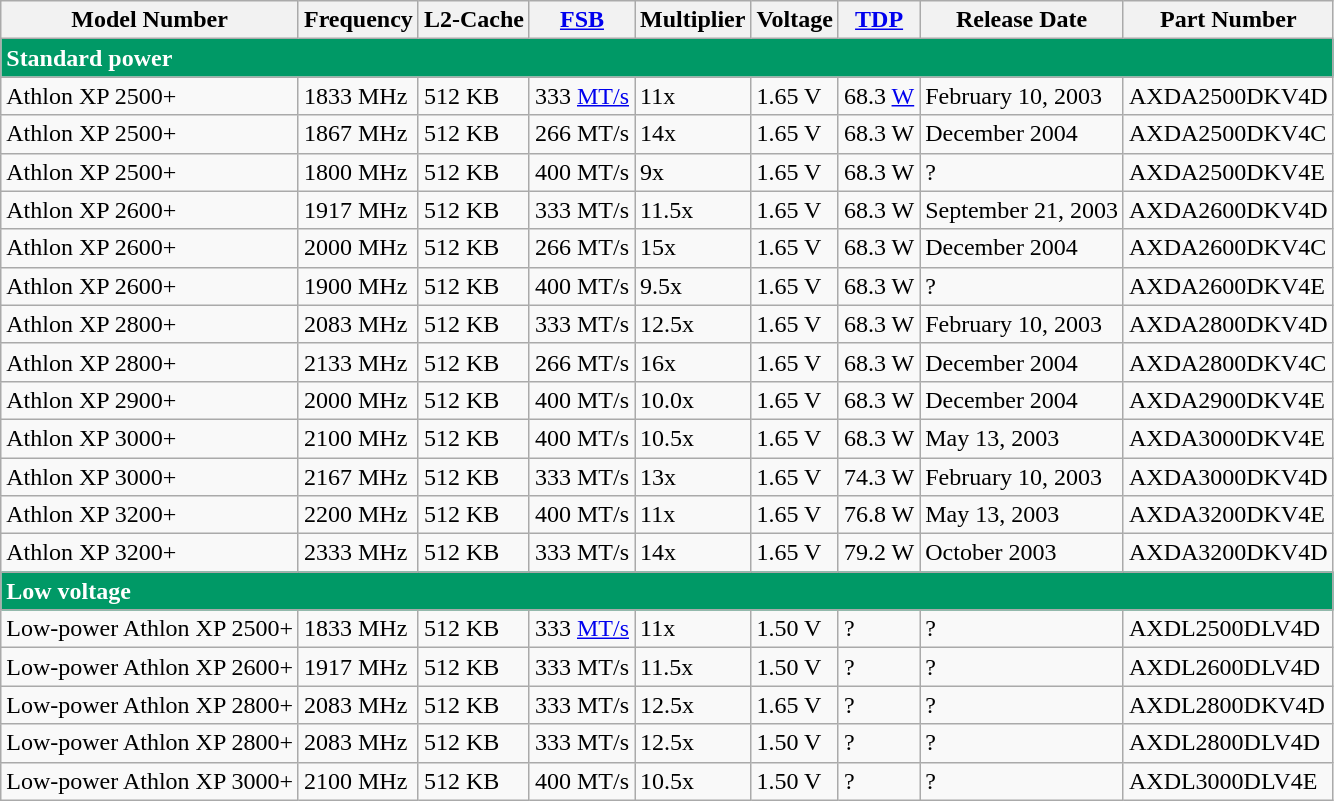<table class="wikitable">
<tr>
<th>Model Number</th>
<th>Frequency</th>
<th>L2-Cache</th>
<th><a href='#'>FSB</a></th>
<th>Multiplier</th>
<th>Voltage</th>
<th><a href='#'>TDP</a></th>
<th>Release Date</th>
<th>Part Number</th>
</tr>
<tr>
<td align="left" colspan="9" style="background:#009966;color: white"><strong>Standard power</strong></td>
</tr>
<tr>
<td>Athlon XP 2500+</td>
<td>1833 MHz</td>
<td>512 KB</td>
<td>333 <a href='#'>MT/s</a></td>
<td>11x</td>
<td>1.65 V</td>
<td>68.3 <a href='#'>W</a></td>
<td>February 10, 2003</td>
<td>AXDA2500DKV4D</td>
</tr>
<tr>
<td>Athlon XP 2500+</td>
<td>1867 MHz</td>
<td>512 KB</td>
<td>266 MT/s</td>
<td>14x</td>
<td>1.65 V</td>
<td>68.3 W</td>
<td>December 2004</td>
<td>AXDA2500DKV4C</td>
</tr>
<tr>
<td>Athlon XP 2500+</td>
<td>1800 MHz</td>
<td>512 KB</td>
<td>400 MT/s</td>
<td>9x</td>
<td>1.65 V</td>
<td>68.3 W</td>
<td>?</td>
<td>AXDA2500DKV4E</td>
</tr>
<tr>
<td>Athlon XP 2600+</td>
<td>1917 MHz</td>
<td>512 KB</td>
<td>333 MT/s</td>
<td>11.5x</td>
<td>1.65 V</td>
<td>68.3 W</td>
<td>September 21, 2003</td>
<td>AXDA2600DKV4D</td>
</tr>
<tr>
<td>Athlon XP 2600+</td>
<td>2000 MHz</td>
<td>512 KB</td>
<td>266 MT/s</td>
<td>15x</td>
<td>1.65 V</td>
<td>68.3 W</td>
<td>December 2004</td>
<td>AXDA2600DKV4C</td>
</tr>
<tr>
<td>Athlon XP 2600+</td>
<td>1900 MHz</td>
<td>512 KB</td>
<td>400 MT/s</td>
<td>9.5x</td>
<td>1.65 V</td>
<td>68.3 W</td>
<td>?</td>
<td>AXDA2600DKV4E</td>
</tr>
<tr>
<td>Athlon XP 2800+</td>
<td>2083 MHz</td>
<td>512 KB</td>
<td>333 MT/s</td>
<td>12.5x</td>
<td>1.65 V</td>
<td>68.3 W</td>
<td>February 10, 2003</td>
<td>AXDA2800DKV4D</td>
</tr>
<tr>
<td>Athlon XP 2800+</td>
<td>2133 MHz</td>
<td>512 KB</td>
<td>266 MT/s</td>
<td>16x</td>
<td>1.65 V</td>
<td>68.3 W</td>
<td>December 2004</td>
<td>AXDA2800DKV4C</td>
</tr>
<tr>
<td>Athlon XP 2900+</td>
<td>2000 MHz</td>
<td>512 KB</td>
<td>400 MT/s</td>
<td>10.0x</td>
<td>1.65 V</td>
<td>68.3 W</td>
<td>December 2004</td>
<td>AXDA2900DKV4E</td>
</tr>
<tr>
<td>Athlon XP 3000+</td>
<td>2100 MHz</td>
<td>512 KB</td>
<td>400 MT/s</td>
<td>10.5x</td>
<td>1.65 V</td>
<td>68.3 W</td>
<td>May 13, 2003</td>
<td>AXDA3000DKV4E</td>
</tr>
<tr>
<td>Athlon XP 3000+</td>
<td>2167 MHz</td>
<td>512 KB</td>
<td>333 MT/s</td>
<td>13x</td>
<td>1.65 V</td>
<td>74.3 W</td>
<td>February 10, 2003</td>
<td>AXDA3000DKV4D</td>
</tr>
<tr>
<td>Athlon XP 3200+</td>
<td>2200 MHz</td>
<td>512 KB</td>
<td>400 MT/s</td>
<td>11x</td>
<td>1.65 V</td>
<td>76.8 W</td>
<td>May 13, 2003</td>
<td>AXDA3200DKV4E</td>
</tr>
<tr>
<td>Athlon XP 3200+</td>
<td>2333 MHz</td>
<td>512 KB</td>
<td>333 MT/s</td>
<td>14x</td>
<td>1.65 V</td>
<td>79.2 W</td>
<td>October 2003</td>
<td>AXDA3200DKV4D</td>
</tr>
<tr>
<td align="left" colspan="9" style="background:#009966;color: white"><strong>Low voltage</strong></td>
</tr>
<tr>
<td>Low-power Athlon XP 2500+</td>
<td>1833 MHz</td>
<td>512 KB</td>
<td>333 <a href='#'>MT/s</a></td>
<td>11x</td>
<td>1.50 V</td>
<td>?</td>
<td>?</td>
<td>AXDL2500DLV4D</td>
</tr>
<tr>
<td>Low-power Athlon XP 2600+</td>
<td>1917 MHz</td>
<td>512 KB</td>
<td>333 MT/s</td>
<td>11.5x</td>
<td>1.50 V</td>
<td>?</td>
<td>?</td>
<td>AXDL2600DLV4D</td>
</tr>
<tr>
<td>Low-power Athlon XP 2800+</td>
<td>2083 MHz</td>
<td>512 KB</td>
<td>333 MT/s</td>
<td>12.5x</td>
<td>1.65 V</td>
<td>?</td>
<td>?</td>
<td>AXDL2800DKV4D</td>
</tr>
<tr>
<td>Low-power Athlon XP 2800+</td>
<td>2083 MHz</td>
<td>512 KB</td>
<td>333 MT/s</td>
<td>12.5x</td>
<td>1.50 V</td>
<td>?</td>
<td>?</td>
<td>AXDL2800DLV4D</td>
</tr>
<tr>
<td>Low-power Athlon XP 3000+</td>
<td>2100 MHz</td>
<td>512 KB</td>
<td>400 MT/s</td>
<td>10.5x</td>
<td>1.50 V</td>
<td>?</td>
<td>?</td>
<td>AXDL3000DLV4E</td>
</tr>
</table>
